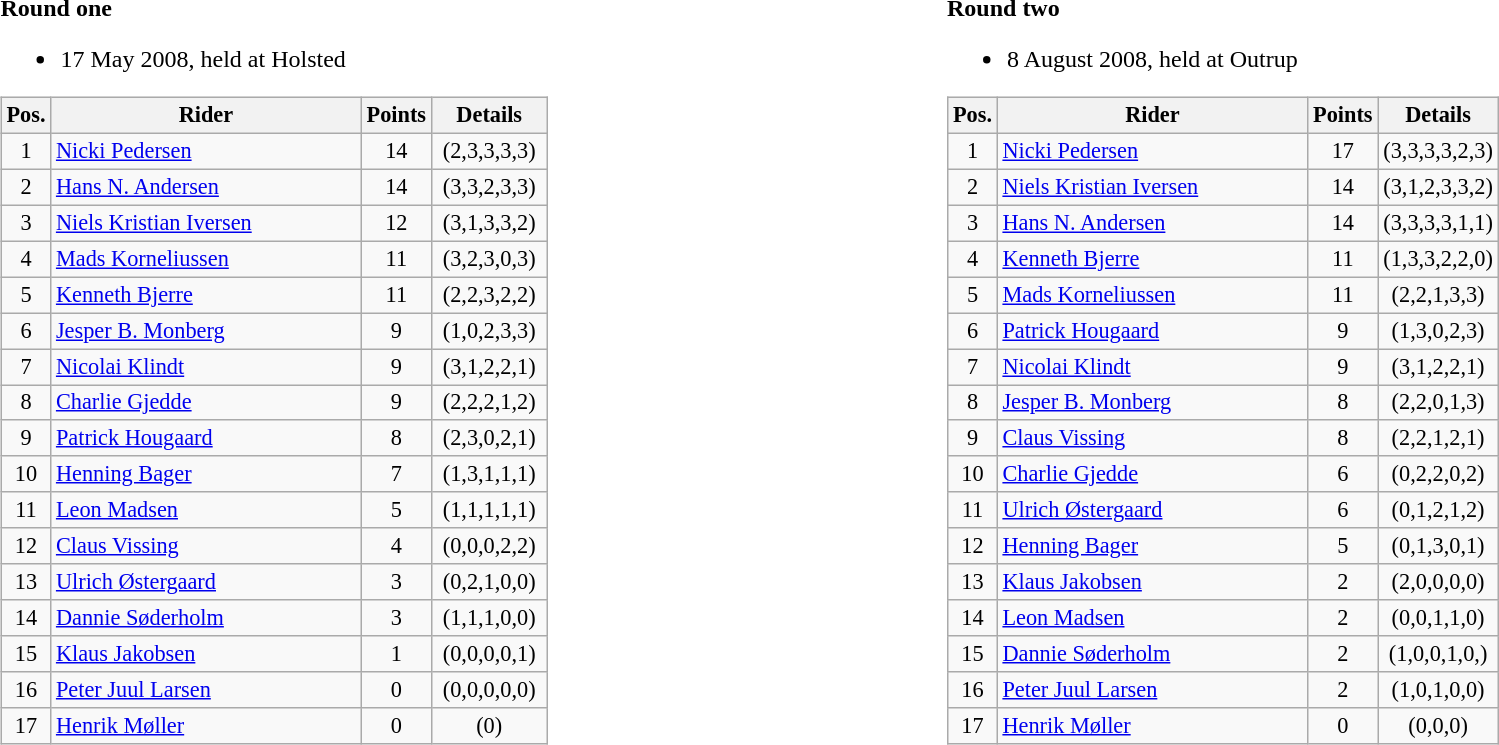<table width=100%>
<tr>
<td width=50% valign=top><br><strong>Round one</strong><ul><li>17 May 2008, held at Holsted</li></ul><table class=wikitable style="font-size:93%;">
<tr>
<th width=25px>Pos.</th>
<th width=200px>Rider</th>
<th width=40px>Points</th>
<th width=70px>Details</th>
</tr>
<tr align=center>
<td>1</td>
<td align=left><a href='#'>Nicki Pedersen</a></td>
<td>14</td>
<td>(2,3,3,3,3)</td>
</tr>
<tr align=center>
<td>2</td>
<td align=left><a href='#'>Hans N. Andersen</a></td>
<td>14</td>
<td>(3,3,2,3,3)</td>
</tr>
<tr align=center>
<td>3</td>
<td align=left><a href='#'>Niels Kristian Iversen</a></td>
<td>12</td>
<td>(3,1,3,3,2)</td>
</tr>
<tr align=center>
<td>4</td>
<td align=left><a href='#'>Mads Korneliussen</a></td>
<td>11</td>
<td>(3,2,3,0,3)</td>
</tr>
<tr align=center>
<td>5</td>
<td align=left><a href='#'>Kenneth Bjerre</a></td>
<td>11</td>
<td>(2,2,3,2,2)</td>
</tr>
<tr align=center>
<td>6</td>
<td align=left><a href='#'>Jesper B. Monberg</a></td>
<td>9</td>
<td>(1,0,2,3,3)</td>
</tr>
<tr align=center>
<td>7</td>
<td align=left><a href='#'>Nicolai Klindt</a></td>
<td>9</td>
<td>(3,1,2,2,1)</td>
</tr>
<tr align=center>
<td>8</td>
<td align=left><a href='#'>Charlie Gjedde</a></td>
<td>9</td>
<td>(2,2,2,1,2)</td>
</tr>
<tr align=center>
<td>9</td>
<td align=left><a href='#'>Patrick Hougaard</a></td>
<td>8</td>
<td>(2,3,0,2,1)</td>
</tr>
<tr align=center>
<td>10</td>
<td align=left><a href='#'>Henning Bager</a></td>
<td>7</td>
<td>(1,3,1,1,1)</td>
</tr>
<tr align=center>
<td>11</td>
<td align=left><a href='#'>Leon Madsen</a></td>
<td>5</td>
<td>(1,1,1,1,1)</td>
</tr>
<tr align=center>
<td>12</td>
<td align=left><a href='#'>Claus Vissing</a></td>
<td>4</td>
<td>(0,0,0,2,2)</td>
</tr>
<tr align=center>
<td>13</td>
<td align=left><a href='#'>Ulrich Østergaard</a></td>
<td>3</td>
<td>(0,2,1,0,0)</td>
</tr>
<tr align=center>
<td>14</td>
<td align=left><a href='#'>Dannie Søderholm</a></td>
<td>3</td>
<td>(1,1,1,0,0)</td>
</tr>
<tr align=center>
<td>15</td>
<td align=left><a href='#'>Klaus Jakobsen</a></td>
<td>1</td>
<td>(0,0,0,0,1)</td>
</tr>
<tr align=center>
<td>16</td>
<td align=left><a href='#'>Peter Juul Larsen</a></td>
<td>0</td>
<td>(0,0,0,0,0)</td>
</tr>
<tr align=center>
<td>17</td>
<td align=left><a href='#'>Henrik Møller</a></td>
<td>0</td>
<td>(0)</td>
</tr>
</table>
</td>
<td width=50% valign=top><br><strong>Round two</strong><ul><li>8 August 2008, held at Outrup</li></ul><table class=wikitable style="font-size:93%;">
<tr>
<th width=25px>Pos.</th>
<th width=200px>Rider</th>
<th width=40px>Points</th>
<th width=70px>Details</th>
</tr>
<tr align=center>
<td>1</td>
<td align=left><a href='#'>Nicki Pedersen</a></td>
<td>17</td>
<td>(3,3,3,3,2,3)</td>
</tr>
<tr align=center>
<td>2</td>
<td align=left><a href='#'>Niels Kristian Iversen</a></td>
<td>14</td>
<td>(3,1,2,3,3,2)</td>
</tr>
<tr align=center>
<td>3</td>
<td align=left><a href='#'>Hans N. Andersen</a></td>
<td>14</td>
<td>(3,3,3,3,1,1)</td>
</tr>
<tr align=center>
<td>4</td>
<td align=left><a href='#'>Kenneth Bjerre</a></td>
<td>11</td>
<td>(1,3,3,2,2,0)</td>
</tr>
<tr align=center>
<td>5</td>
<td align=left><a href='#'>Mads Korneliussen</a></td>
<td>11</td>
<td>(2,2,1,3,3)</td>
</tr>
<tr align=center>
<td>6</td>
<td align=left><a href='#'>Patrick Hougaard</a></td>
<td>9</td>
<td>(1,3,0,2,3)</td>
</tr>
<tr align=center>
<td>7</td>
<td align=left><a href='#'>Nicolai Klindt</a></td>
<td>9</td>
<td>(3,1,2,2,1)</td>
</tr>
<tr align=center>
<td>8</td>
<td align=left><a href='#'>Jesper B. Monberg</a></td>
<td>8</td>
<td>(2,2,0,1,3)</td>
</tr>
<tr align=center>
<td>9</td>
<td align=left><a href='#'>Claus Vissing</a></td>
<td>8</td>
<td>(2,2,1,2,1)</td>
</tr>
<tr align=center>
<td>10</td>
<td align=left><a href='#'>Charlie Gjedde</a></td>
<td>6</td>
<td>(0,2,2,0,2)</td>
</tr>
<tr align=center>
<td>11</td>
<td align=left><a href='#'>Ulrich Østergaard</a></td>
<td>6</td>
<td>(0,1,2,1,2)</td>
</tr>
<tr align=center>
<td>12</td>
<td align=left><a href='#'>Henning Bager</a></td>
<td>5</td>
<td>(0,1,3,0,1)</td>
</tr>
<tr align=center>
<td>13</td>
<td align=left><a href='#'>Klaus Jakobsen</a></td>
<td>2</td>
<td>(2,0,0,0,0)</td>
</tr>
<tr align=center>
<td>14</td>
<td align=left><a href='#'>Leon Madsen</a></td>
<td>2</td>
<td>(0,0,1,1,0)</td>
</tr>
<tr align=center>
<td>15</td>
<td align=left><a href='#'>Dannie Søderholm</a></td>
<td>2</td>
<td>(1,0,0,1,0,)</td>
</tr>
<tr align=center>
<td>16</td>
<td align=left><a href='#'>Peter Juul Larsen</a></td>
<td>2</td>
<td>(1,0,1,0,0)</td>
</tr>
<tr align=center>
<td>17</td>
<td align=left><a href='#'>Henrik Møller</a></td>
<td>0</td>
<td>(0,0,0)</td>
</tr>
</table>
</td>
</tr>
<tr>
<td valign=top></td>
</tr>
</table>
